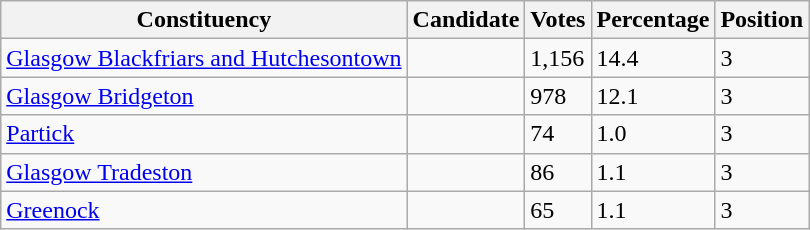<table class="wikitable sortable">
<tr>
<th>Constituency</th>
<th>Candidate</th>
<th>Votes</th>
<th>Percentage</th>
<th>Position</th>
</tr>
<tr>
<td><a href='#'>Glasgow Blackfriars and Hutchesontown</a></td>
<td></td>
<td>1,156</td>
<td>14.4</td>
<td>3</td>
</tr>
<tr>
<td><a href='#'>Glasgow Bridgeton</a></td>
<td></td>
<td>978</td>
<td>12.1</td>
<td>3</td>
</tr>
<tr>
<td><a href='#'>Partick</a></td>
<td></td>
<td>74</td>
<td>1.0</td>
<td>3</td>
</tr>
<tr>
<td><a href='#'>Glasgow Tradeston</a></td>
<td></td>
<td>86</td>
<td>1.1</td>
<td>3</td>
</tr>
<tr>
<td><a href='#'>Greenock</a></td>
<td></td>
<td>65</td>
<td>1.1</td>
<td>3</td>
</tr>
</table>
